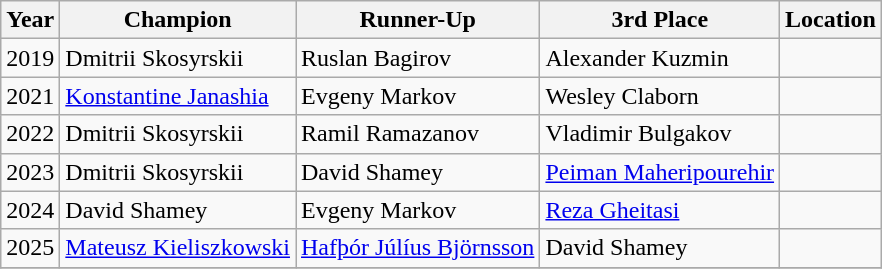<table class="wikitable sortable" style="display: inline-table">
<tr>
<th>Year</th>
<th>Champion</th>
<th>Runner-Up</th>
<th>3rd Place</th>
<th>Location</th>
</tr>
<tr>
<td>2019</td>
<td> Dmitrii Skosyrskii</td>
<td> Ruslan Bagirov</td>
<td> Alexander Kuzmin</td>
<td></td>
</tr>
<tr>
<td>2021</td>
<td> <a href='#'>Konstantine Janashia</a></td>
<td> Evgeny Markov</td>
<td> Wesley Claborn</td>
<td></td>
</tr>
<tr>
<td>2022</td>
<td> Dmitrii Skosyrskii</td>
<td> Ramil Ramazanov</td>
<td> Vladimir Bulgakov</td>
<td></td>
</tr>
<tr>
<td>2023</td>
<td> Dmitrii Skosyrskii</td>
<td> David Shamey</td>
<td> <a href='#'>Peiman Maheripourehir</a></td>
<td></td>
</tr>
<tr>
<td>2024</td>
<td> David Shamey</td>
<td> Evgeny Markov</td>
<td> <a href='#'>Reza Gheitasi</a></td>
<td></td>
</tr>
<tr>
<td>2025</td>
<td> <a href='#'>Mateusz Kieliszkowski</a></td>
<td> <a href='#'>Hafþór Júlíus Björnsson</a></td>
<td> David Shamey</td>
<td></td>
</tr>
<tr>
</tr>
</table>
